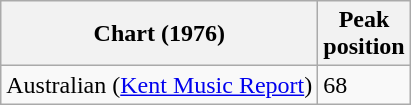<table class="wikitable sortable">
<tr>
<th>Chart (1976)</th>
<th>Peak<br>position</th>
</tr>
<tr>
<td>Australian (<a href='#'>Kent Music Report</a>)</td>
<td>68</td>
</tr>
</table>
